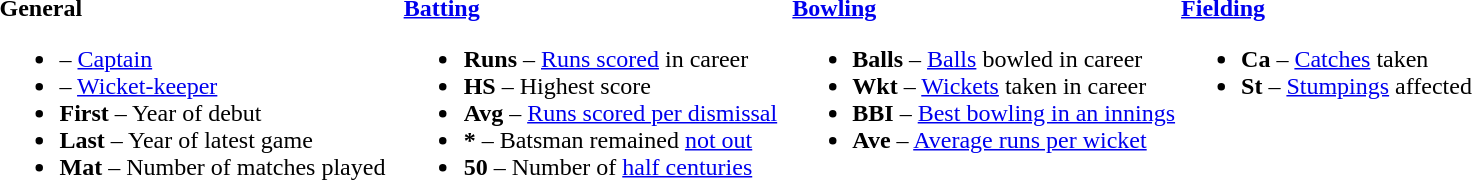<table>
<tr>
<td valign="top" style="width:26%"><br><strong>General</strong><ul><li> – <a href='#'>Captain</a></li><li> – <a href='#'>Wicket-keeper</a></li><li><strong>First</strong> – Year of debut</li><li><strong>Last</strong> – Year of latest game</li><li><strong>Mat</strong> – Number of matches played</li></ul></td>
<td valign="top" style="width:25%"><br><strong><a href='#'>Batting</a></strong><ul><li><strong>Runs</strong> – <a href='#'>Runs scored</a> in career</li><li><strong>HS</strong> – Highest score</li><li><strong>Avg</strong> – <a href='#'>Runs scored per dismissal</a></li><li><strong>*</strong> – Batsman remained <a href='#'>not out</a></li><li><strong>50</strong> – Number of <a href='#'>half centuries</a></li></ul></td>
<td valign="top" style="width:25%"><br><strong><a href='#'>Bowling</a></strong><ul><li><strong>Balls</strong> – <a href='#'>Balls</a> bowled in career</li><li><strong>Wkt</strong> – <a href='#'>Wickets</a> taken in career</li><li><strong>BBI</strong> – <a href='#'>Best bowling in an innings</a></li><li><strong>Ave</strong> – <a href='#'>Average runs per wicket</a></li></ul></td>
<td valign="top" style="width:24%"><br><strong><a href='#'>Fielding</a></strong><ul><li><strong>Ca</strong> – <a href='#'>Catches</a> taken</li><li><strong>St</strong> – <a href='#'>Stumpings</a> affected</li></ul></td>
</tr>
</table>
